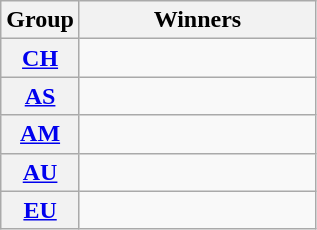<table class=wikitable>
<tr>
<th>Group</th>
<th width=150>Winners</th>
</tr>
<tr>
<th><a href='#'>CH</a></th>
<td></td>
</tr>
<tr>
<th><a href='#'>AS</a></th>
<td></td>
</tr>
<tr>
<th><a href='#'>AM</a></th>
<td></td>
</tr>
<tr>
<th><a href='#'>AU</a></th>
<td></td>
</tr>
<tr>
<th><a href='#'>EU</a></th>
<td></td>
</tr>
</table>
